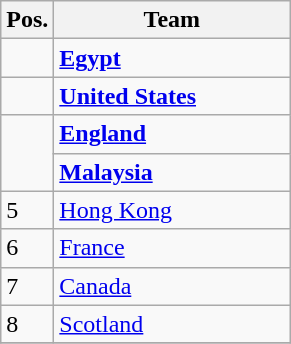<table class="wikitable">
<tr>
<th>Pos.</th>
<th width="150">Team</th>
</tr>
<tr>
<td></td>
<td> <strong><a href='#'>Egypt</a></strong></td>
</tr>
<tr>
<td></td>
<td> <strong><a href='#'>United States</a></strong></td>
</tr>
<tr>
<td rowspan="2"></td>
<td> <strong><a href='#'>England</a></strong></td>
</tr>
<tr>
<td> <strong><a href='#'>Malaysia</a></strong></td>
</tr>
<tr>
<td>5</td>
<td> <a href='#'>Hong Kong</a></td>
</tr>
<tr>
<td>6</td>
<td> <a href='#'>France</a></td>
</tr>
<tr>
<td>7</td>
<td> <a href='#'>Canada</a></td>
</tr>
<tr>
<td>8</td>
<td> <a href='#'>Scotland</a></td>
</tr>
<tr>
</tr>
</table>
